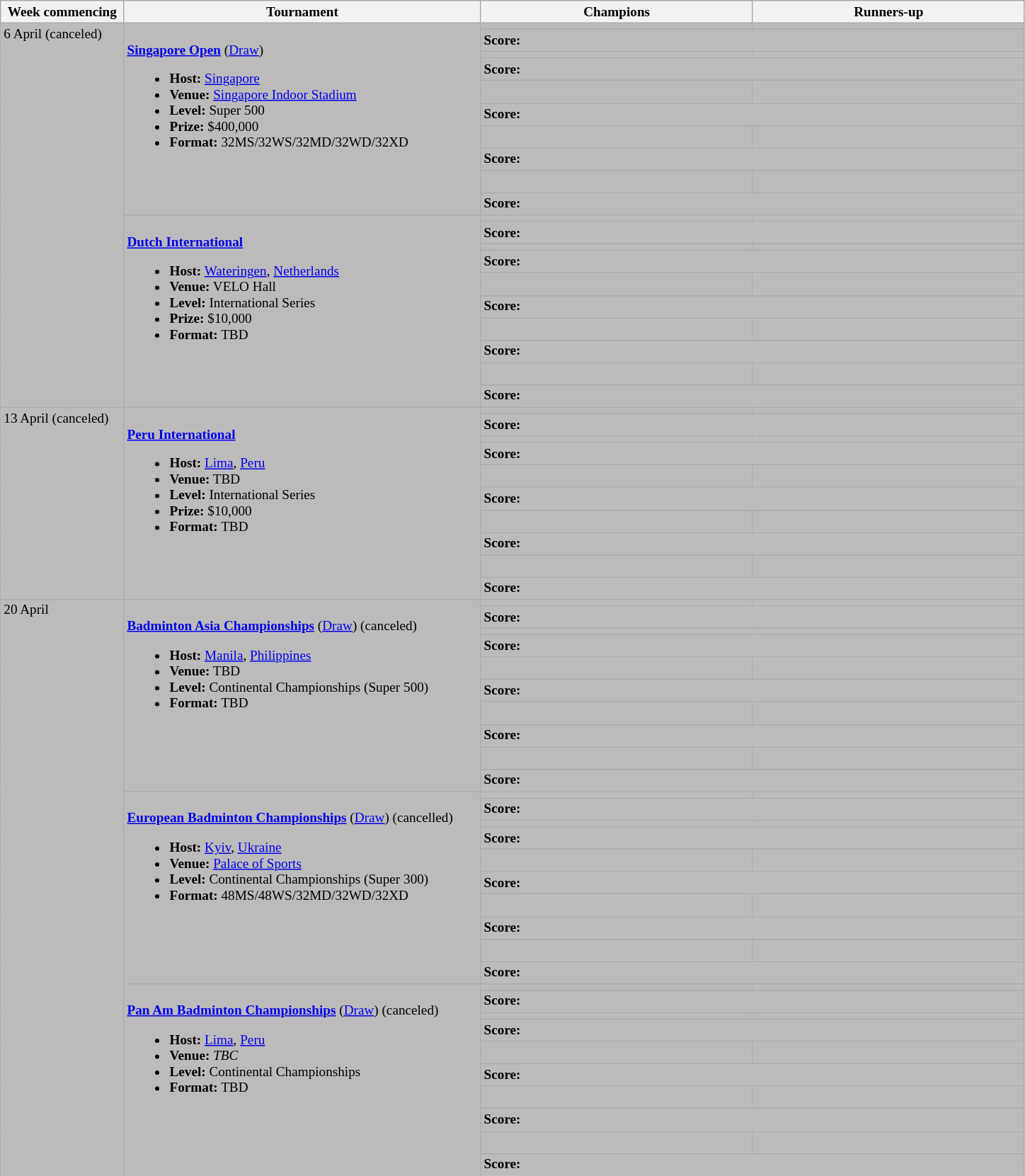<table class="wikitable" style="font-size:80%">
<tr>
<th width="110">Week commencing</th>
<th width="330">Tournament</th>
<th width="250">Champions</th>
<th width="250">Runners-up</th>
</tr>
<tr valign="top" bgcolor="#BBBBBB">
<td rowspan="20">6 April (canceled)</td>
<td bgcolor="#BBBBBB" rowspan="10"><br><strong><a href='#'>Singapore Open</a></strong> (<a href='#'>Draw</a>)<ul><li><strong>Host:</strong> <a href='#'>Singapore</a></li><li><strong>Venue:</strong> <a href='#'>Singapore Indoor Stadium</a></li><li><strong>Level:</strong> Super 500</li><li><strong>Prize:</strong> $400,000</li><li><strong>Format:</strong> 32MS/32WS/32MD/32WD/32XD</li></ul></td>
<td><strong> </strong></td>
<td></td>
</tr>
<tr bgcolor="#BBBBBB">
<td colspan="2"><strong>Score:</strong></td>
</tr>
<tr valign="top" bgcolor="#BBBBBB">
<td><strong> </strong></td>
<td></td>
</tr>
<tr bgcolor="#BBBBBB">
<td colspan="2"><strong>Score:</strong></td>
</tr>
<tr valign="top" bgcolor="#BBBBBB">
<td><strong> <br> </strong></td>
<td> <br></td>
</tr>
<tr bgcolor="#BBBBBB">
<td colspan="2"><strong>Score:</strong></td>
</tr>
<tr valign="top" bgcolor="#BBBBBB">
<td><strong> <br> </strong></td>
<td> <br></td>
</tr>
<tr bgcolor="#BBBBBB">
<td colspan="2"><strong>Score:</strong></td>
</tr>
<tr valign="top" bgcolor="#BBBBBB">
<td><strong> <br> </strong></td>
<td> <br></td>
</tr>
<tr bgcolor="#BBBBBB">
<td colspan="2"><strong>Score:</strong></td>
</tr>
<tr valign="top" bgcolor="#BBBBBB">
<td bgcolor="#BBBBBB" rowspan="10"><br><strong><a href='#'>Dutch International</a></strong><ul><li><strong>Host:</strong> <a href='#'>Wateringen</a>, <a href='#'>Netherlands</a></li><li><strong>Venue:</strong> VELO Hall</li><li><strong>Level:</strong> International Series</li><li><strong>Prize:</strong> $10,000</li><li><strong>Format:</strong> TBD</li></ul></td>
<td><strong> </strong></td>
<td></td>
</tr>
<tr bgcolor="#BBBBBB">
<td colspan="2"><strong>Score:</strong></td>
</tr>
<tr valign="top" bgcolor="#BBBBBB">
<td><strong> </strong></td>
<td></td>
</tr>
<tr bgcolor="#BBBBBB">
<td colspan="2"><strong>Score:</strong></td>
</tr>
<tr valign="top" bgcolor="#BBBBBB">
<td><strong> <br> </strong></td>
<td> <br></td>
</tr>
<tr bgcolor="#BBBBBB">
<td colspan="2"><strong>Score:</strong></td>
</tr>
<tr valign="top" bgcolor="#BBBBBB">
<td><strong> <br> </strong></td>
<td> <br></td>
</tr>
<tr bgcolor="#BBBBBB">
<td colspan="2"><strong>Score:</strong></td>
</tr>
<tr valign="top" bgcolor="#BBBBBB">
<td><strong> <br> </strong></td>
<td> <br></td>
</tr>
<tr bgcolor="#BBBBBB">
<td colspan="2"><strong>Score:</strong></td>
</tr>
<tr valign="top" bgcolor="#BBBBBB">
<td rowspan="10">13 April (canceled)</td>
<td bgcolor="#BBBBBB" rowspan="10"><br><strong><a href='#'>Peru International</a></strong><ul><li><strong>Host:</strong> <a href='#'>Lima</a>, <a href='#'>Peru</a></li><li><strong>Venue:</strong> TBD</li><li><strong>Level:</strong> International Series</li><li><strong>Prize:</strong> $10,000</li><li><strong>Format:</strong> TBD</li></ul></td>
<td><strong> </strong></td>
<td></td>
</tr>
<tr bgcolor="#BBBBBB">
<td colspan="2"><strong>Score:</strong></td>
</tr>
<tr valign="top" bgcolor="#BBBBBB">
<td><strong> </strong></td>
<td></td>
</tr>
<tr bgcolor="#BBBBBB">
<td colspan="2"><strong>Score:</strong></td>
</tr>
<tr valign="top" bgcolor="#BBBBBB">
<td><strong> <br> </strong></td>
<td> <br></td>
</tr>
<tr bgcolor="#BBBBBB">
<td colspan="2"><strong>Score:</strong></td>
</tr>
<tr valign="top" bgcolor="#BBBBBB">
<td><strong> <br> </strong></td>
<td> <br></td>
</tr>
<tr bgcolor="#BBBBBB">
<td colspan="2"><strong>Score:</strong></td>
</tr>
<tr valign="top" bgcolor="#BBBBBB">
<td><strong> <br> </strong></td>
<td> <br></td>
</tr>
<tr bgcolor="#BBBBBB">
<td colspan="2"><strong>Score:</strong></td>
</tr>
<tr valign="top" bgcolor="#BBBBBB">
<td rowspan="30">20 April</td>
<td bgcolor="#BBBBBB" rowspan="10"><br><strong><a href='#'>Badminton Asia Championships</a></strong> (<a href='#'>Draw</a>) (canceled)<ul><li><strong>Host:</strong> <a href='#'>Manila</a>, <a href='#'>Philippines</a></li><li><strong>Venue:</strong> TBD</li><li><strong>Level:</strong> Continental Championships (Super 500)</li><li><strong>Format:</strong> TBD</li></ul></td>
<td><strong> </strong></td>
<td></td>
</tr>
<tr bgcolor="#BBBBBB">
<td colspan="2"><strong>Score:</strong></td>
</tr>
<tr valign="top" bgcolor="#BBBBBB">
<td><strong> </strong></td>
<td></td>
</tr>
<tr bgcolor="#BBBBBB">
<td colspan="2"><strong>Score:</strong></td>
</tr>
<tr valign="top" bgcolor="#BBBBBB">
<td><strong> <br> </strong></td>
<td> <br></td>
</tr>
<tr bgcolor="#BBBBBB">
<td colspan="2"><strong>Score:</strong></td>
</tr>
<tr valign="top" bgcolor="#BBBBBB">
<td><strong> <br> </strong></td>
<td> <br></td>
</tr>
<tr bgcolor="#BBBBBB">
<td colspan="2"><strong>Score:</strong></td>
</tr>
<tr valign="top" bgcolor="#BBBBBB">
<td><strong> <br> </strong></td>
<td> <br></td>
</tr>
<tr bgcolor="#BBBBBB">
<td colspan="2"><strong>Score:</strong></td>
</tr>
<tr valign="top" bgcolor="#BBBBBB">
<td bgcolor="#BBBBBB" rowspan="10"><br><strong><a href='#'>European Badminton Championships</a></strong> (<a href='#'>Draw</a>) (cancelled)<ul><li><strong>Host:</strong> <a href='#'>Kyiv</a>, <a href='#'>Ukraine</a></li><li><strong>Venue:</strong> <a href='#'>Palace of Sports</a></li><li><strong>Level:</strong> Continental Championships (Super 300)</li><li><strong>Format:</strong> 48MS/48WS/32MD/32WD/32XD</li></ul></td>
<td><strong> </strong></td>
<td></td>
</tr>
<tr bgcolor="#BBBBBB">
<td colspan="2"><strong>Score:</strong></td>
</tr>
<tr valign="top" bgcolor="#BBBBBB">
<td><strong> </strong></td>
<td></td>
</tr>
<tr bgcolor="#BBBBBB">
<td colspan="2"><strong>Score:</strong></td>
</tr>
<tr valign="top" bgcolor="#BBBBBB">
<td><strong> <br> </strong></td>
<td> <br></td>
</tr>
<tr bgcolor="#BBBBBB">
<td colspan="2"><strong>Score:</strong></td>
</tr>
<tr valign="top" bgcolor="#BBBBBB">
<td><strong> <br> </strong></td>
<td> <br></td>
</tr>
<tr bgcolor="#BBBBBB">
<td colspan="2"><strong>Score:</strong></td>
</tr>
<tr valign="top" bgcolor="#BBBBBB">
<td><strong> <br> </strong></td>
<td> <br></td>
</tr>
<tr bgcolor="#BBBBBB">
<td colspan="2"><strong>Score:</strong></td>
</tr>
<tr valign="top" bgcolor="#BBBBBB">
<td bgcolor="#BBBBBB" rowspan="10"><br><strong><a href='#'>Pan Am Badminton Championships</a></strong> (<a href='#'>Draw</a>) (canceled)<ul><li><strong>Host:</strong> <a href='#'>Lima</a>, <a href='#'>Peru</a></li><li><strong>Venue:</strong> <em>TBC</em></li><li><strong>Level:</strong> Continental Championships</li><li><strong>Format:</strong> TBD</li></ul></td>
<td><strong> </strong></td>
<td></td>
</tr>
<tr bgcolor="#BBBBBB">
<td colspan="2"><strong>Score:</strong></td>
</tr>
<tr valign="top" bgcolor="#BBBBBB">
<td><strong> </strong></td>
<td></td>
</tr>
<tr bgcolor="#BBBBBB">
<td colspan="2"><strong>Score:</strong></td>
</tr>
<tr valign="top" bgcolor="#BBBBBB">
<td><strong> <br> </strong></td>
<td> <br></td>
</tr>
<tr bgcolor="#BBBBBB">
<td colspan="2"><strong>Score:</strong></td>
</tr>
<tr valign="top" bgcolor="#BBBBBB">
<td><strong> <br> </strong></td>
<td> <br></td>
</tr>
<tr bgcolor="#BBBBBB">
<td colspan="2"><strong>Score:</strong></td>
</tr>
<tr valign="top" bgcolor="#BBBBBB">
<td><strong> <br> </strong></td>
<td> <br></td>
</tr>
<tr bgcolor="#BBBBBB">
<td colspan="2"><strong>Score:</strong></td>
</tr>
</table>
